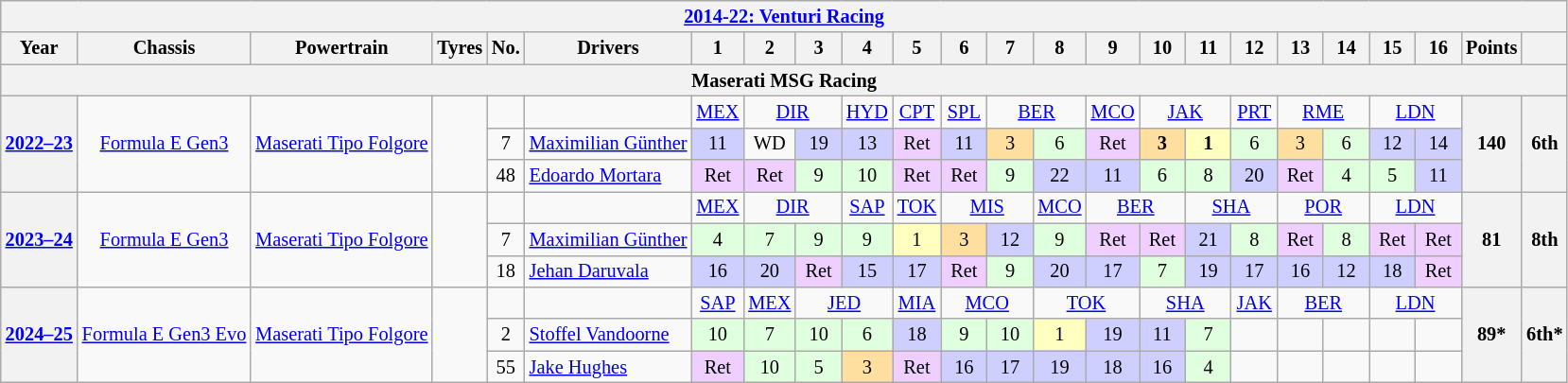<table class="wikitable" style="font-size: 85%; text-align:center;">
<tr>
<th colspan="24"><a href='#'>2014-22: Venturi Racing</a></th>
</tr>
<tr valign="top">
<th valign=middle>Year</th>
<th valign=middle>Chassis</th>
<th valign="middle">Powertrain</th>
<th valign="middle">Tyres</th>
<th valign="middle">No.</th>
<th valign="middle">Drivers</th>
<th style="width:26px;">1</th>
<th style="width:26px;">2</th>
<th style="width:26px;">3</th>
<th style="width:26px;">4</th>
<th style="width:26px;">5</th>
<th style="width:26px;">6</th>
<th style="width:26px;">7</th>
<th style="width:26px;">8</th>
<th style="width:26px;">9</th>
<th style="width:26px;">10</th>
<th style="width:26px;">11</th>
<th style="width:26px;">12</th>
<th style="width:26px;">13</th>
<th style="width:26px;">14</th>
<th style="width:26px;">15</th>
<th style="width:26px;">16</th>
<th valign=middle>Points</th>
<th></th>
</tr>
<tr>
<th colspan="24">Maserati MSG Racing</th>
</tr>
<tr>
<th rowspan="3"><a href='#'>2022–23</a></th>
<td rowspan="3"><a href='#'>Formula E Gen3</a></td>
<td rowspan="3"><a href='#'>Maserati Tipo Folgore</a></td>
<td rowspan="3"></td>
<td></td>
<td></td>
<td><a href='#'>MEX</a></td>
<td colspan="2"><a href='#'>DIR</a></td>
<td><a href='#'>HYD</a></td>
<td><a href='#'>CPT</a></td>
<td><a href='#'>SPL</a></td>
<td colspan="2"><a href='#'>BER</a></td>
<td><a href='#'>MCO</a></td>
<td colspan="2"><a href='#'>JAK</a></td>
<td><a href='#'>PRT</a></td>
<td colspan="2"><a href='#'>RME</a></td>
<td colspan="2"><a href='#'>LDN</a></td>
<th rowspan="3">140</th>
<th rowspan="3">6th</th>
</tr>
<tr>
<td>7</td>
<td align="left"> <a href='#'>Maximilian Günther</a></td>
<td style="background:#CFCFFF;">11</td>
<td style="background:#;">WD</td>
<td style="background:#CFCFFF;">19</td>
<td style="background-color:#CFCFFF;">13</td>
<td style="background:#EFCFFF;">Ret</td>
<td style="background:#CFCFFF;">11</td>
<td style="background:#FFDF9F;">3</td>
<td style="background:#DFFFDF;">6</td>
<td style="background:#efcfff;">Ret</td>
<td style="background:#FFDF9F;"><strong>3</strong></td>
<td style="background:#ffffbf;"><strong>1</strong></td>
<td style="background:#DFFFDF;">6</td>
<td style="background:#FFDF9F;">3</td>
<td style="background:#DFFFDF;">6</td>
<td style="background:#CFCFFF;">12</td>
<td style="background:#CFCFFF;">14</td>
</tr>
<tr>
<td>48</td>
<td align="left"> <a href='#'>Edoardo Mortara</a></td>
<td style="background:#EFCFFF;">Ret</td>
<td style="background:#EFCFFF;">Ret</td>
<td style="background:#DFFFDF;">9</td>
<td style="background:#dfffdf;">10</td>
<td style="background:#EFCFFF;">Ret</td>
<td style="background:#EFCFFF;">Ret</td>
<td style="background:#DFFFDF;">9</td>
<td style="background:#CFCFFF;">22</td>
<td style="background:#cfcfff;">11</td>
<td style="background:#DFFFDF;">6</td>
<td style="background:#DFFFDF;">8</td>
<td style="background:#CFCFFF;">20</td>
<td style="background:#EFCFFF;">Ret</td>
<td style="background:#DFFFDF;">4</td>
<td style="background:#DFFFDF;">5</td>
<td style="background:#CFCFFF;">11</td>
</tr>
<tr>
<th rowspan="3"><a href='#'>2023–24</a></th>
<td rowspan="3"><a href='#'>Formula E Gen3</a></td>
<td rowspan="3"><a href='#'>Maserati Tipo Folgore</a></td>
<td rowspan="3"></td>
<td></td>
<td></td>
<td><a href='#'>MEX</a></td>
<td colspan="2"><a href='#'>DIR</a></td>
<td><a href='#'>SAP</a></td>
<td><a href='#'>TOK</a></td>
<td colspan="2"><a href='#'>MIS</a></td>
<td><a href='#'>MCO</a></td>
<td colspan="2"><a href='#'>BER</a></td>
<td colspan="2"><a href='#'>SHA</a></td>
<td colspan="2"><a href='#'>POR</a></td>
<td colspan="2"><a href='#'>LDN</a></td>
<th rowspan="3">81</th>
<th rowspan="3"">8th</th>
</tr>
<tr>
<td>7</td>
<td align="left"> <a href='#'>Maximilian Günther</a></td>
<td style="background:#dfffdf;">4</td>
<td style="background:#dfffdf;">7</td>
<td style="background:#dfffdf;">9</td>
<td style="background:#dfffdf;">9</td>
<td style="background:#ffffbf;">1</td>
<td style="background:#FFDF9F;">3</td>
<td style="background:#cfcfff;">12</td>
<td style="background:#dfffdf;">9</td>
<td style="background:#EFCFFF;">Ret</td>
<td style="background:#EFCFFF;">Ret</td>
<td style="background:#cfcfff;">21</td>
<td style="background:#dfffdf;">8</td>
<td style="background:#EFCFFF;">Ret</td>
<td style="background:#dfffdf;">8</td>
<td style="background:#EFCFFF;">Ret</td>
<td style="background:#EFCFFF;">Ret</td>
</tr>
<tr>
<td>18</td>
<td align="left"> <a href='#'>Jehan Daruvala</a></td>
<td style="background:#cfcfff;">16</td>
<td style="background:#cfcfff;">20</td>
<td style="background:#EFCFFF;">Ret</td>
<td style="background:#cfcfff;">15</td>
<td style="background:#cfcfff;">17</td>
<td style="background:#efcfff;">Ret</td>
<td style="background:#dfffdf;">9</td>
<td style="background:#cfcfff;">20</td>
<td style="background:#cfcfff;">17</td>
<td style="background:#dfffdf;">7</td>
<td style="background:#cfcfff;">19</td>
<td style="background:#cfcfff;">17</td>
<td style="background:#cfcfff;">16</td>
<td style="background:#cfcfff;">12</td>
<td style="background:#cfcfff;">18</td>
<td style="background:#EFCFFF;">Ret</td>
</tr>
<tr>
<th rowspan="3"><a href='#'>2024–25</a></th>
<td rowspan="3"><a href='#'>Formula E Gen3 Evo</a></td>
<td rowspan="3"><a href='#'>Maserati Tipo Folgore</a></td>
<td rowspan="3"></td>
<td></td>
<td></td>
<td><a href='#'>SAP</a></td>
<td><a href='#'>MEX</a></td>
<td colspan="2"><a href='#'>JED</a></td>
<td><a href='#'>MIA</a></td>
<td colspan="2"><a href='#'>MCO</a></td>
<td colspan="2"><a href='#'>TOK</a></td>
<td colspan="2"><a href='#'>SHA</a></td>
<td><a href='#'>JAK</a></td>
<td colspan="2"><a href='#'>BER</a></td>
<td colspan="2"><a href='#'>LDN</a></td>
<th rowspan="3">89*</th>
<th rowspan="3">6th*</th>
</tr>
<tr>
<td>2</td>
<td align="left"> <a href='#'>Stoffel Vandoorne</a></td>
<td style="background:#dfffdf;">10</td>
<td style="background:#dfffdf;">7</td>
<td style="background:#dfffdf;">10</td>
<td style="background:#dfffdf;">6</td>
<td style="background:#cfcfff;">18</td>
<td style="background:#dfffdf;">9</td>
<td style="background:#dfffdf;">10</td>
<td style="background:#ffffbf;">1</td>
<td style="background:#cfcfff;">19</td>
<td style="background:#cfcfff;">11</td>
<td style="background:#dfffdf;">7</td>
<td></td>
<td></td>
<td></td>
<td></td>
<td></td>
</tr>
<tr>
<td>55</td>
<td align="left"> <a href='#'>Jake Hughes</a></td>
<td style="background:#EFCFFF;">Ret</td>
<td style="background:#dfffdf;">10</td>
<td style="background:#dfffdf;">5</td>
<td style="background:#FFDF9F;">3</td>
<td style="background:#EFCFFF;">Ret</td>
<td style="background:#cfcfff;">16</td>
<td style="background:#cfcfff;">17</td>
<td style="background:#cfcfff;">19</td>
<td style="background:#cfcfff;">18</td>
<td style="background:#cfcfff;">16</td>
<td style="background:#dfffdf;">4</td>
<td></td>
<td></td>
<td></td>
<td></td>
<td></td>
</tr>
</table>
